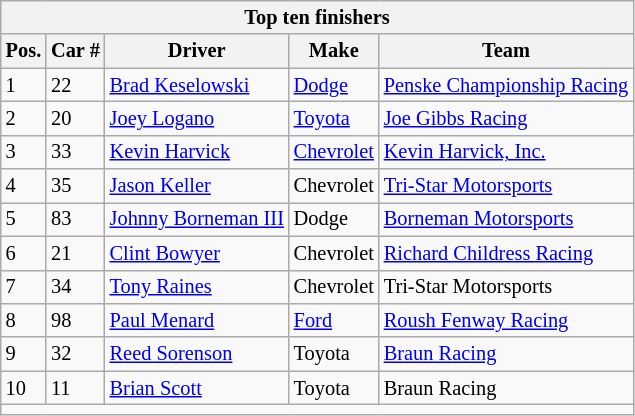<table class="wikitable" style="font-size: 85%;">
<tr>
<th colspan=5 align=center>Top ten finishers</th>
</tr>
<tr>
<th>Pos.</th>
<th>Car #</th>
<th>Driver</th>
<th>Make</th>
<th>Team</th>
</tr>
<tr>
<td>1</td>
<td>22</td>
<td><a href='#'>Brad Keselowski</a></td>
<td><a href='#'>Dodge</a></td>
<td><a href='#'>Penske Championship Racing</a></td>
</tr>
<tr>
<td>2</td>
<td>20</td>
<td><a href='#'>Joey Logano</a></td>
<td><a href='#'>Toyota</a></td>
<td><a href='#'>Joe Gibbs Racing</a></td>
</tr>
<tr>
<td>3</td>
<td>33</td>
<td><a href='#'>Kevin Harvick</a></td>
<td><a href='#'>Chevrolet</a></td>
<td><a href='#'>Kevin Harvick, Inc.</a></td>
</tr>
<tr>
<td>4</td>
<td>35</td>
<td><a href='#'>Jason Keller</a></td>
<td>Chevrolet</td>
<td><a href='#'>Tri-Star Motorsports</a></td>
</tr>
<tr>
<td>5</td>
<td>83</td>
<td><a href='#'>Johnny Borneman III</a></td>
<td>Dodge</td>
<td><a href='#'>Borneman Motorsports</a></td>
</tr>
<tr>
<td>6</td>
<td>21</td>
<td><a href='#'>Clint Bowyer</a></td>
<td>Chevrolet</td>
<td><a href='#'>Richard Childress Racing</a></td>
</tr>
<tr>
<td>7</td>
<td>34</td>
<td><a href='#'>Tony Raines</a></td>
<td>Chevrolet</td>
<td>Tri-Star Motorsports</td>
</tr>
<tr>
<td>8</td>
<td>98</td>
<td><a href='#'>Paul Menard</a></td>
<td><a href='#'>Ford</a></td>
<td><a href='#'>Roush Fenway Racing</a></td>
</tr>
<tr>
<td>9</td>
<td>32</td>
<td><a href='#'>Reed Sorenson</a></td>
<td>Toyota</td>
<td><a href='#'>Braun Racing</a></td>
</tr>
<tr>
<td>10</td>
<td>11</td>
<td><a href='#'>Brian Scott</a></td>
<td>Toyota</td>
<td>Braun Racing</td>
</tr>
<tr>
<td colspan=5 align=center></td>
</tr>
</table>
